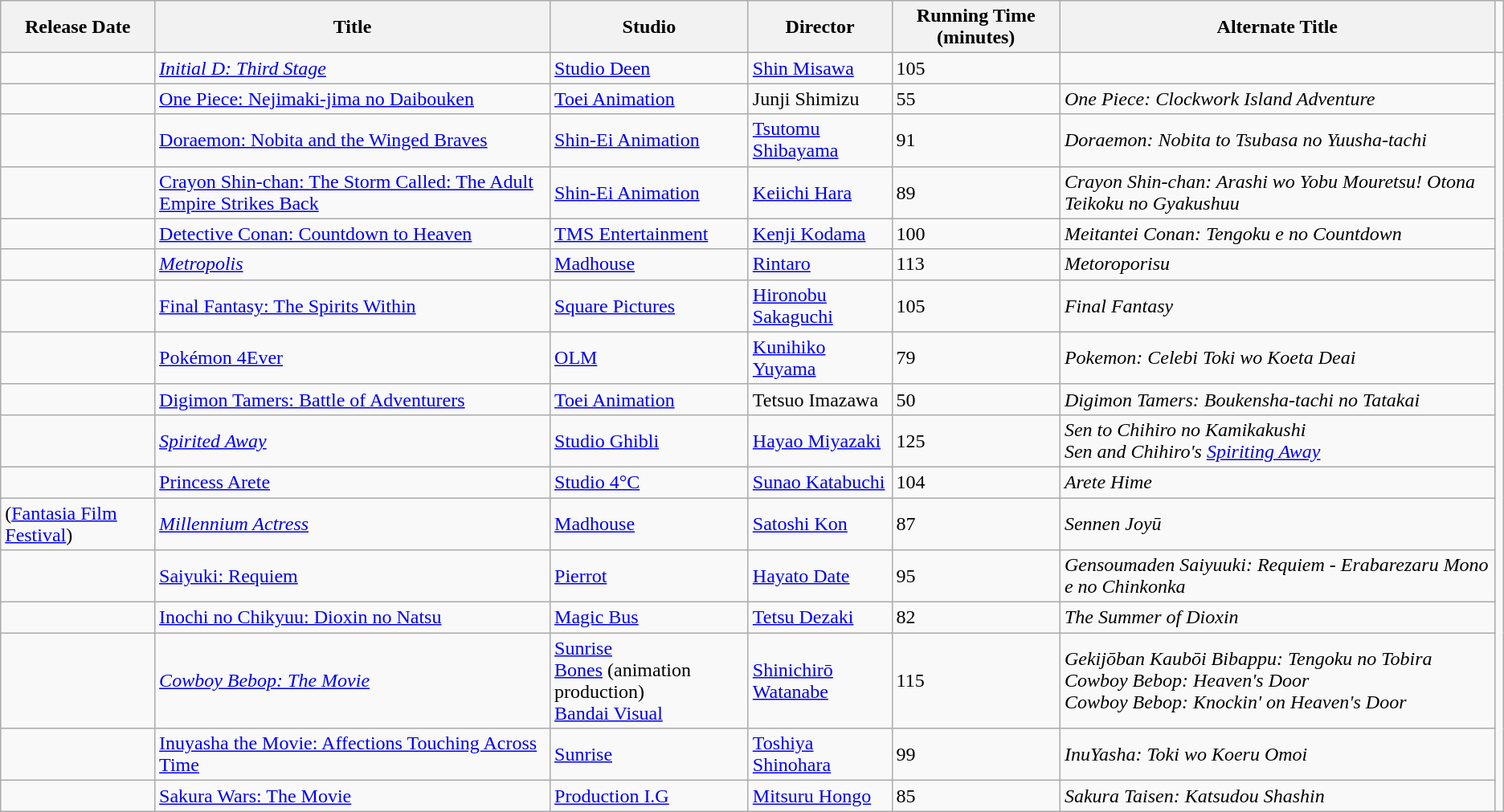<table class="wikitable sortable mw-collapsible">
<tr>
<th>Release Date</th>
<th>Title</th>
<th>Studio</th>
<th>Director</th>
<th>Running Time (minutes)</th>
<th>Alternate Title</th>
<td></td>
</tr>
<tr>
<td></td>
<td><em><a href='#'>Initial D: Third Stage</a></em></td>
<td><a href='#'>Studio Deen</a></td>
<td><a href='#'>Shin Misawa</a></td>
<td>105</td>
<td></td>
</tr>
<tr>
<td></td>
<td><a href='#'>One Piece: Nejimaki-jima no Daibouken</a></td>
<td><a href='#'>Toei Animation</a></td>
<td>Junji Shimizu</td>
<td>55</td>
<td><em>One Piece: Clockwork Island Adventure</em></td>
</tr>
<tr>
<td></td>
<td><a href='#'>Doraemon: Nobita and the Winged Braves</a></td>
<td><a href='#'>Shin-Ei Animation</a></td>
<td><a href='#'>Tsutomu Shibayama</a></td>
<td>91</td>
<td><em>Doraemon: Nobita to Tsubasa no Yuusha-tachi</em></td>
</tr>
<tr>
<td></td>
<td><a href='#'>Crayon Shin-chan: The Storm Called: The Adult Empire Strikes Back</a></td>
<td><a href='#'>Shin-Ei Animation</a></td>
<td><a href='#'>Keiichi Hara</a></td>
<td>89</td>
<td><em>Crayon Shin-chan: Arashi wo Yobu Mouretsu! Otona Teikoku no Gyakushuu</em></td>
</tr>
<tr>
<td></td>
<td><a href='#'>Detective Conan: Countdown to Heaven</a></td>
<td><a href='#'>TMS Entertainment</a></td>
<td><a href='#'>Kenji Kodama</a></td>
<td>100</td>
<td><em>Meitantei Conan: Tengoku e no Countdown</em></td>
</tr>
<tr>
<td></td>
<td><a href='#'><em>Metropolis</em></a></td>
<td><a href='#'>Madhouse</a></td>
<td><a href='#'>Rintaro</a></td>
<td>113</td>
<td><em>Metoroporisu</em></td>
</tr>
<tr>
<td></td>
<td><a href='#'>Final Fantasy: The Spirits Within</a></td>
<td><a href='#'>Square Pictures</a></td>
<td><a href='#'>Hironobu Sakaguchi</a></td>
<td>105</td>
<td><em>Final Fantasy</em></td>
</tr>
<tr>
<td></td>
<td><a href='#'>Pokémon 4Ever</a></td>
<td><a href='#'>OLM</a></td>
<td><a href='#'>Kunihiko Yuyama</a></td>
<td>79</td>
<td><em>Pokemon: Celebi Toki wo Koeta Deai</em></td>
</tr>
<tr>
<td></td>
<td><a href='#'>Digimon Tamers: Battle of Adventurers</a></td>
<td><a href='#'>Toei Animation</a></td>
<td>Tetsuo Imazawa</td>
<td>50</td>
<td><em>Digimon Tamers: Boukensha-tachi no Tatakai</em></td>
</tr>
<tr>
<td></td>
<td><em><a href='#'>Spirited Away</a></em></td>
<td><a href='#'>Studio Ghibli</a></td>
<td><a href='#'>Hayao Miyazaki</a></td>
<td>125</td>
<td><em>Sen to Chihiro no Kamikakushi</em><br><em>Sen and Chihiro's <a href='#'>Spiriting Away</a></em></td>
</tr>
<tr>
<td></td>
<td><a href='#'>Princess Arete</a></td>
<td><a href='#'>Studio 4°C</a></td>
<td><a href='#'>Sunao Katabuchi</a></td>
<td>104</td>
<td><em>Arete Hime</em></td>
</tr>
<tr>
<td> (<a href='#'>Fantasia Film Festival</a>)</td>
<td><em><a href='#'>Millennium Actress</a></em></td>
<td><a href='#'>Madhouse</a></td>
<td><a href='#'>Satoshi Kon</a></td>
<td>87</td>
<td><em>Sennen Joyū</em></td>
</tr>
<tr>
<td></td>
<td><a href='#'>Saiyuki: Requiem</a></td>
<td><a href='#'>Pierrot</a></td>
<td><a href='#'>Hayato Date</a></td>
<td>95</td>
<td><em>Gensoumaden Saiyuuki: Requiem - Erabarezaru Mono e no Chinkonka</em></td>
</tr>
<tr>
<td></td>
<td><a href='#'>Inochi no Chikyuu: Dioxin no Natsu</a></td>
<td><a href='#'>Magic Bus</a></td>
<td><a href='#'>Tetsu Dezaki</a></td>
<td>82</td>
<td><em>The Summer of Dioxin</em></td>
</tr>
<tr>
<td></td>
<td><em><a href='#'>Cowboy Bebop: The Movie</a></em></td>
<td><a href='#'>Sunrise</a><br><a href='#'>Bones</a> (animation production)<br><a href='#'>Bandai Visual</a></td>
<td><a href='#'>Shinichirō Watanabe</a></td>
<td>115</td>
<td><em>Gekijōban Kaubōi Bibappu: Tengoku no Tobira</em><br><em>Cowboy Bebop: Heaven's Door</em><br><em>Cowboy Bebop: Knockin' on Heaven's Door</em></td>
</tr>
<tr>
<td></td>
<td><a href='#'>Inuyasha the Movie: Affections Touching Across Time</a></td>
<td><a href='#'>Sunrise</a></td>
<td><a href='#'>Toshiya Shinohara</a></td>
<td>99</td>
<td><em>InuYasha: Toki wo Koeru Omoi</em></td>
</tr>
<tr>
<td></td>
<td><a href='#'>Sakura Wars: The Movie</a></td>
<td><a href='#'>Production I.G</a></td>
<td><a href='#'>Mitsuru Hongo</a></td>
<td>85</td>
<td><em>Sakura Taisen: Katsudou Shashin</em></td>
</tr>
</table>
